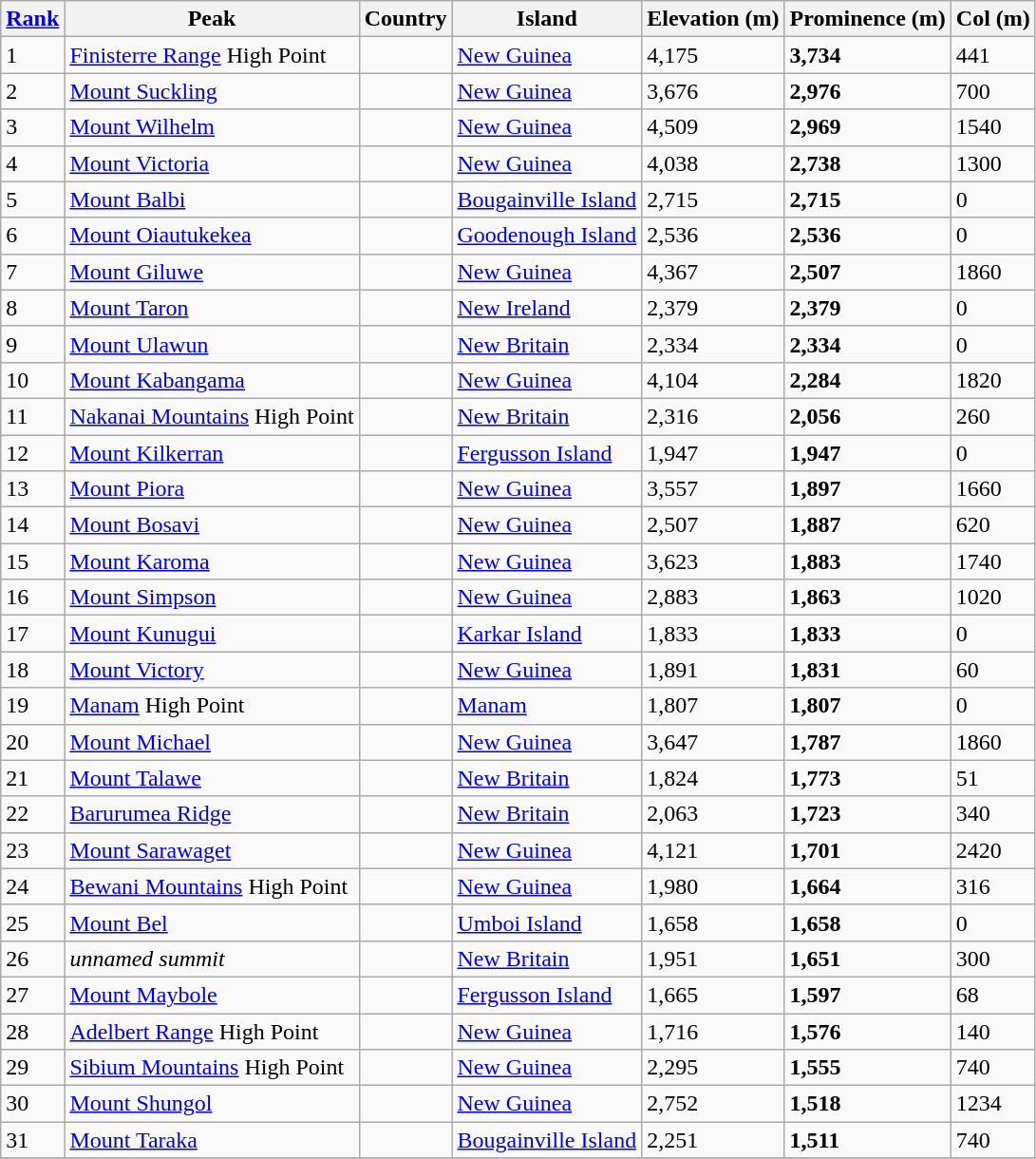<table class="wikitable sortable">
<tr>
<th><a href='#'>Rank</a></th>
<th>Peak</th>
<th>Country</th>
<th>Island</th>
<th>Elevation (m)</th>
<th>Prominence (m)</th>
<th>Col (m)</th>
</tr>
<tr>
<td>1</td>
<td><a href='#'>Finisterre Range</a> High Point</td>
<td></td>
<td><a href='#'>New Guinea</a></td>
<td>4,175</td>
<td><strong>3,734</strong></td>
<td>441</td>
</tr>
<tr>
<td>2</td>
<td><a href='#'>Mount Suckling</a></td>
<td></td>
<td><a href='#'>New Guinea</a></td>
<td>3,676</td>
<td><strong>2,976</strong></td>
<td>700</td>
</tr>
<tr>
<td>3</td>
<td><a href='#'>Mount Wilhelm</a></td>
<td></td>
<td><a href='#'>New Guinea</a></td>
<td>4,509</td>
<td><strong>2,969</strong></td>
<td>1540</td>
</tr>
<tr>
<td>4</td>
<td><a href='#'>Mount Victoria</a></td>
<td></td>
<td><a href='#'>New Guinea</a></td>
<td>4,038</td>
<td><strong>2,738</strong></td>
<td>1300</td>
</tr>
<tr>
<td>5</td>
<td><a href='#'>Mount Balbi</a></td>
<td></td>
<td><a href='#'>Bougainville Island</a></td>
<td>2,715</td>
<td><strong>2,715</strong></td>
<td>0</td>
</tr>
<tr>
<td>6</td>
<td><a href='#'>Mount Oiautukekea</a></td>
<td></td>
<td><a href='#'>Goodenough Island</a></td>
<td>2,536</td>
<td><strong>2,536</strong></td>
<td>0</td>
</tr>
<tr>
<td>7</td>
<td><a href='#'>Mount Giluwe</a></td>
<td></td>
<td><a href='#'>New Guinea</a></td>
<td>4,367</td>
<td><strong>2,507</strong></td>
<td>1860</td>
</tr>
<tr>
<td>8</td>
<td><a href='#'>Mount Taron</a></td>
<td></td>
<td><a href='#'>New Ireland</a></td>
<td>2,379</td>
<td><strong>2,379</strong></td>
<td>0</td>
</tr>
<tr>
<td>9</td>
<td><a href='#'>Mount Ulawun</a></td>
<td></td>
<td><a href='#'>New Britain</a></td>
<td>2,334</td>
<td><strong>2,334</strong></td>
<td>0</td>
</tr>
<tr>
<td>10</td>
<td><a href='#'>Mount Kabangama</a></td>
<td></td>
<td><a href='#'>New Guinea</a></td>
<td>4,104</td>
<td><strong>2,284</strong></td>
<td>1820</td>
</tr>
<tr>
<td>11</td>
<td><a href='#'>Nakanai Mountains</a> High Point</td>
<td></td>
<td><a href='#'>New Britain</a></td>
<td>2,316</td>
<td><strong>2,056</strong></td>
<td>260</td>
</tr>
<tr>
<td>12</td>
<td><a href='#'>Mount Kilkerran</a></td>
<td></td>
<td><a href='#'>Fergusson Island</a></td>
<td>1,947</td>
<td><strong>1,947</strong></td>
<td>0</td>
</tr>
<tr>
<td>13</td>
<td><a href='#'>Mount Piora</a></td>
<td></td>
<td><a href='#'>New Guinea</a></td>
<td>3,557</td>
<td><strong>1,897</strong></td>
<td>1660</td>
</tr>
<tr>
<td>14</td>
<td><a href='#'>Mount Bosavi</a></td>
<td></td>
<td><a href='#'>New Guinea</a></td>
<td>2,507</td>
<td><strong>1,887</strong></td>
<td>620</td>
</tr>
<tr>
<td>15</td>
<td><a href='#'>Mount Karoma</a></td>
<td></td>
<td><a href='#'>New Guinea</a></td>
<td>3,623</td>
<td><strong>1,883</strong></td>
<td>1740</td>
</tr>
<tr>
<td>16</td>
<td><a href='#'>Mount Simpson</a></td>
<td></td>
<td><a href='#'>New Guinea</a></td>
<td>2,883</td>
<td><strong>1,863</strong></td>
<td>1020</td>
</tr>
<tr>
<td>17</td>
<td><a href='#'>Mount Kunugui</a></td>
<td></td>
<td><a href='#'>Karkar Island</a></td>
<td>1,833</td>
<td><strong>1,833</strong></td>
<td>0</td>
</tr>
<tr>
<td>18</td>
<td><a href='#'>Mount Victory</a></td>
<td></td>
<td><a href='#'>New Guinea</a></td>
<td>1,891</td>
<td><strong>1,831</strong></td>
<td>60</td>
</tr>
<tr>
<td>19</td>
<td><a href='#'>Manam</a> High Point</td>
<td></td>
<td><a href='#'>Manam</a></td>
<td>1,807</td>
<td><strong>1,807</strong></td>
<td>0</td>
</tr>
<tr>
<td>20</td>
<td><a href='#'>Mount Michael</a></td>
<td></td>
<td><a href='#'>New Guinea</a></td>
<td>3,647</td>
<td><strong>1,787</strong></td>
<td>1860</td>
</tr>
<tr>
<td>21</td>
<td><a href='#'>Mount Talawe</a></td>
<td></td>
<td><a href='#'>New Britain</a></td>
<td>1,824</td>
<td><strong>1,773</strong></td>
<td>51</td>
</tr>
<tr>
<td>22</td>
<td><a href='#'>Barurumea Ridge</a></td>
<td></td>
<td><a href='#'>New Britain</a></td>
<td>2,063</td>
<td><strong>1,723</strong></td>
<td>340</td>
</tr>
<tr>
<td>23</td>
<td><a href='#'>Mount Sarawaget</a></td>
<td></td>
<td><a href='#'>New Guinea</a></td>
<td>4,121</td>
<td><strong>1,701</strong></td>
<td>2420</td>
</tr>
<tr>
<td>24</td>
<td><a href='#'>Bewani Mountains</a> High Point</td>
<td></td>
<td><a href='#'>New Guinea</a></td>
<td>1,980</td>
<td><strong>1,664</strong></td>
<td>316</td>
</tr>
<tr>
<td>25</td>
<td><a href='#'>Mount Bel</a></td>
<td></td>
<td><a href='#'>Umboi Island</a></td>
<td>1,658</td>
<td><strong>1,658</strong></td>
<td>0</td>
</tr>
<tr>
<td>26</td>
<td><em>unnamed summit</em></td>
<td></td>
<td><a href='#'>New Britain</a></td>
<td>1,951</td>
<td><strong>1,651</strong></td>
<td>300</td>
</tr>
<tr>
<td>27</td>
<td><a href='#'>Mount Maybole</a></td>
<td></td>
<td><a href='#'>Fergusson Island</a></td>
<td>1,665</td>
<td><strong>1,597</strong></td>
<td>68</td>
</tr>
<tr>
<td>28</td>
<td><a href='#'>Adelbert Range</a> High Point</td>
<td></td>
<td><a href='#'>New Guinea</a></td>
<td>1,716</td>
<td><strong>1,576</strong></td>
<td>140</td>
</tr>
<tr>
<td>29</td>
<td><a href='#'>Sibium Mountains</a> High Point</td>
<td></td>
<td><a href='#'>New Guinea</a></td>
<td>2,295</td>
<td><strong>1,555</strong></td>
<td>740</td>
</tr>
<tr>
<td>30</td>
<td><a href='#'>Mount Shungol</a></td>
<td></td>
<td><a href='#'>New Guinea</a></td>
<td>2,752</td>
<td><strong>1,518</strong></td>
<td>1234</td>
</tr>
<tr>
<td>31</td>
<td><a href='#'>Mount Taraka</a></td>
<td></td>
<td><a href='#'>Bougainville Island</a></td>
<td>2,251</td>
<td><strong>1,511</strong></td>
<td>740</td>
</tr>
<tr>
</tr>
</table>
